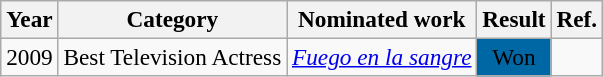<table class="wikitable sortable" style="font-size:97%;">
<tr>
<th>Year</th>
<th>Category</th>
<th>Nominated work</th>
<th>Result</th>
<th class="unsortable">Ref.</th>
</tr>
<tr>
<td style="text-align:center;">2009</td>
<td>Best Television Actress</td>
<td><em><a href='#'>Fuego en la sangre</a></em></td>
<td style="background:#0067A5; text-align:center;">Won</td>
<td></td>
</tr>
</table>
